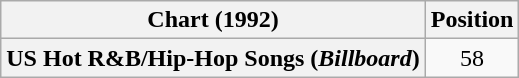<table class="wikitable plainrowheaders" style="text-align:center">
<tr>
<th scope="col">Chart (1992)</th>
<th scope="col">Position</th>
</tr>
<tr>
<th scope="row">US Hot R&B/Hip-Hop Songs (<em>Billboard</em>)</th>
<td>58</td>
</tr>
</table>
